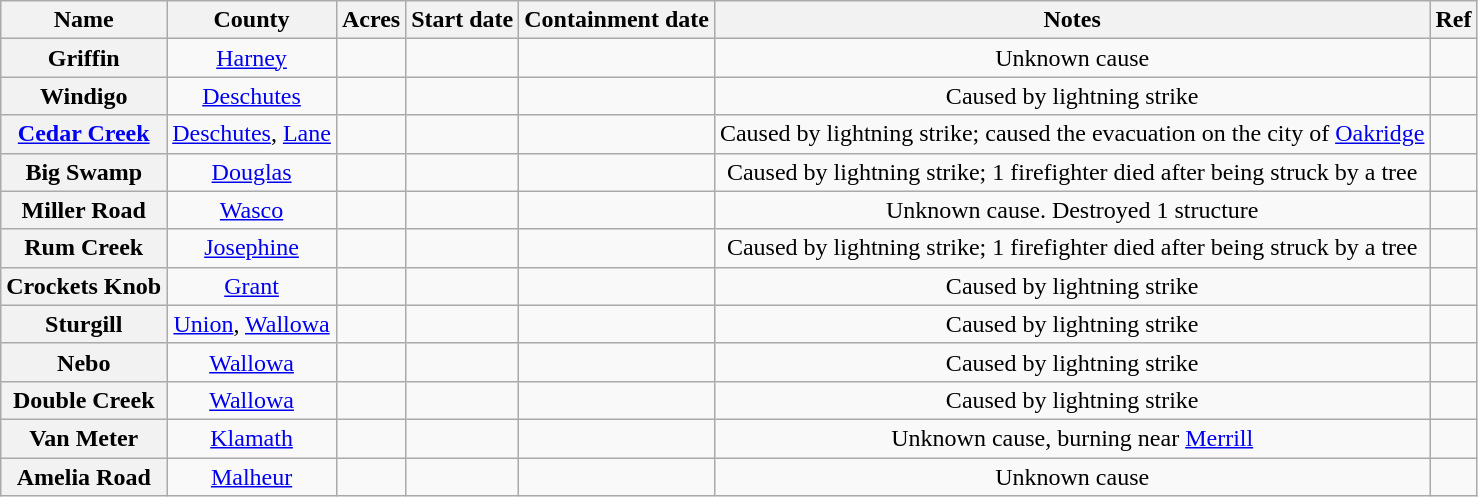<table class="wikitable sortable plainrowheaders" style="text-align:center;">
<tr>
<th>Name</th>
<th>County</th>
<th>Acres</th>
<th>Start date</th>
<th>Containment date</th>
<th>Notes</th>
<th class="unsortable">Ref</th>
</tr>
<tr>
<th scope="row">Griffin</th>
<td><a href='#'>Harney</a></td>
<td></td>
<td></td>
<td></td>
<td>Unknown cause</td>
<td></td>
</tr>
<tr>
<th scope="row">Windigo</th>
<td><a href='#'>Deschutes</a></td>
<td></td>
<td></td>
<td></td>
<td>Caused by lightning strike</td>
<td></td>
</tr>
<tr>
<th scope="row"><a href='#'>Cedar Creek</a></th>
<td><a href='#'>Deschutes</a>, <a href='#'>Lane</a></td>
<td></td>
<td></td>
<td></td>
<td>Caused by lightning strike; caused the evacuation on the city of <a href='#'>Oakridge</a></td>
<td></td>
</tr>
<tr>
<th scope="row">Big Swamp</th>
<td><a href='#'>Douglas</a></td>
<td></td>
<td></td>
<td></td>
<td>Caused by lightning strike; 1 firefighter died after being struck by a tree</td>
<td></td>
</tr>
<tr>
<th scope="row">Miller Road</th>
<td><a href='#'>Wasco</a></td>
<td></td>
<td></td>
<td></td>
<td>Unknown cause. Destroyed 1 structure</td>
<td></td>
</tr>
<tr>
<th scope="row">Rum Creek</th>
<td><a href='#'>Josephine</a></td>
<td></td>
<td></td>
<td></td>
<td>Caused by lightning strike; 1 firefighter died after being struck by a tree</td>
<td></td>
</tr>
<tr>
<th scope="row">Crockets Knob</th>
<td><a href='#'>Grant</a></td>
<td></td>
<td></td>
<td></td>
<td>Caused by lightning strike</td>
<td></td>
</tr>
<tr>
<th scope="row">Sturgill</th>
<td><a href='#'>Union</a>, <a href='#'>Wallowa</a></td>
<td></td>
<td></td>
<td></td>
<td>Caused by lightning strike</td>
<td></td>
</tr>
<tr>
<th scope="row">Nebo</th>
<td><a href='#'>Wallowa</a></td>
<td></td>
<td></td>
<td></td>
<td>Caused by lightning strike</td>
<td></td>
</tr>
<tr>
<th scope="row">Double Creek</th>
<td><a href='#'>Wallowa</a></td>
<td></td>
<td></td>
<td></td>
<td>Caused by lightning strike</td>
<td></td>
</tr>
<tr>
<th scope="row">Van Meter</th>
<td><a href='#'>Klamath</a></td>
<td></td>
<td></td>
<td></td>
<td>Unknown cause, burning near <a href='#'>Merrill</a></td>
<td></td>
</tr>
<tr>
<th scope="row">Amelia Road</th>
<td><a href='#'>Malheur</a></td>
<td></td>
<td></td>
<td></td>
<td>Unknown cause</td>
<td></td>
</tr>
</table>
